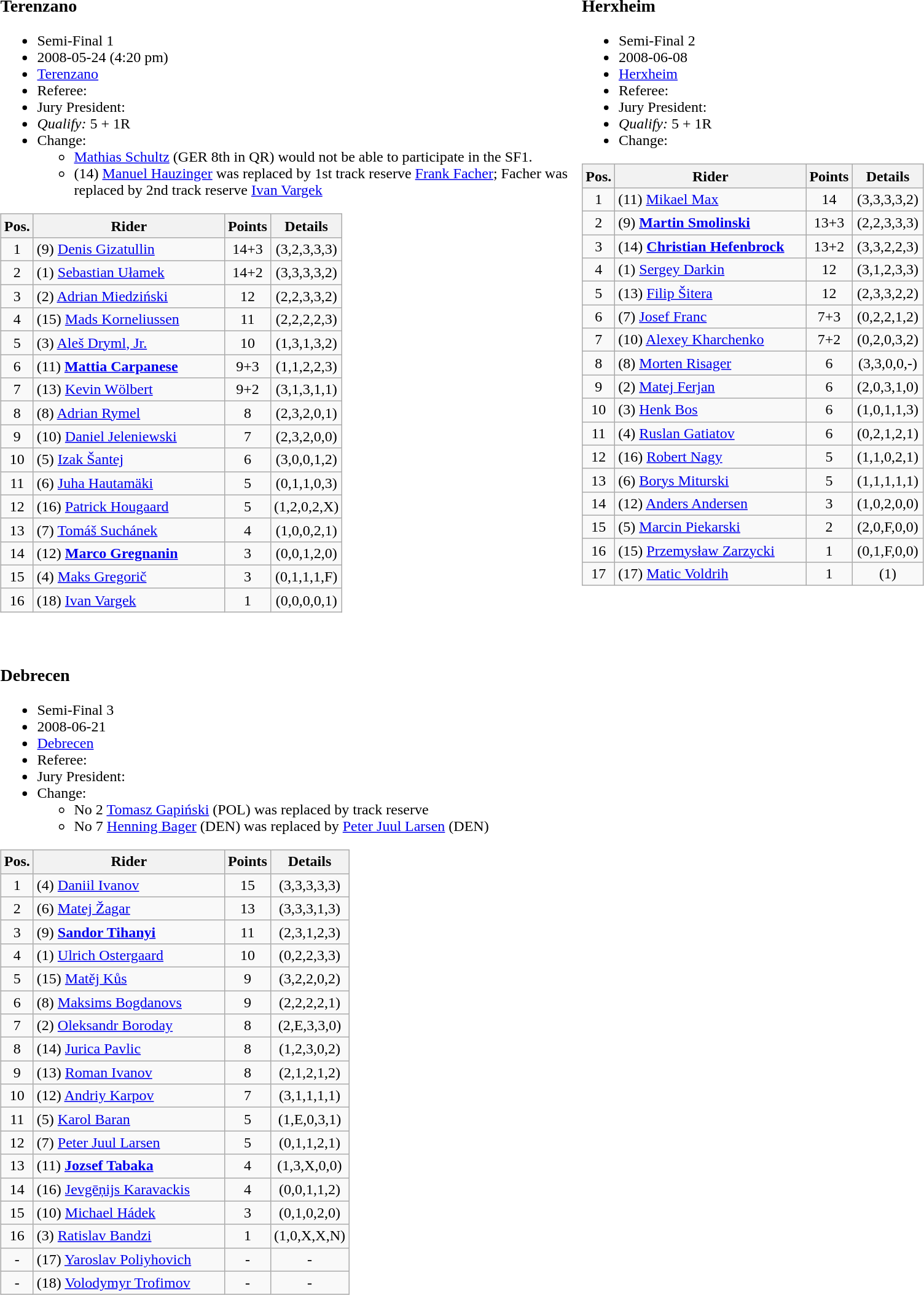<table width=100%>
<tr>
<td width=50% valign=top><br><h3>Terenzano</h3><ul><li>Semi-Final 1</li><li>2008-05-24 (4:20 pm)</li><li> <a href='#'>Terenzano</a></li><li>Referee:</li><li>Jury President:</li><li><em>Qualify:</em> 5 + 1R</li><li>Change:<ul><li><a href='#'>Mathias Schultz</a> (GER 8th in QR) would not be able to participate in the SF1.</li><li>(14)  <a href='#'>Manuel Hauzinger</a> was replaced by 1st track reserve  <a href='#'>Frank Facher</a>; Facher was replaced by 2nd track reserve  <a href='#'>Ivan Vargek</a></li></ul></li></ul><table class=wikitable>
<tr>
<th width=25px>Pos.</th>
<th width=200px>Rider</th>
<th width=40px>Points</th>
<th width=70px>Details</th>
</tr>
<tr align=center >
<td>1</td>
<td align=left> (9) <a href='#'>Denis Gizatullin</a></td>
<td>14+3</td>
<td>(3,2,3,3,3)</td>
</tr>
<tr align=center >
<td>2</td>
<td align=left> (1) <a href='#'>Sebastian Ułamek</a></td>
<td>14+2</td>
<td>(3,3,3,3,2)</td>
</tr>
<tr align=center >
<td>3</td>
<td align=left> (2) <a href='#'>Adrian Miedziński</a></td>
<td>12</td>
<td>(2,2,3,3,2)</td>
</tr>
<tr align=center >
<td>4</td>
<td align=left> (15) <a href='#'>Mads Korneliussen</a></td>
<td>11</td>
<td>(2,2,2,2,3)</td>
</tr>
<tr align=center >
<td>5</td>
<td align=left> (3) <a href='#'>Aleš Dryml, Jr.</a></td>
<td>10</td>
<td>(1,3,1,3,2)</td>
</tr>
<tr align=center >
<td>6</td>
<td align=left> (11) <strong><a href='#'>Mattia Carpanese</a></strong></td>
<td>9+3</td>
<td>(1,1,2,2,3)</td>
</tr>
<tr align=center>
<td>7</td>
<td align=left> (13) <a href='#'>Kevin Wölbert</a></td>
<td>9+2</td>
<td>(3,1,3,1,1)</td>
</tr>
<tr align=center>
<td>8</td>
<td align=left> (8) <a href='#'>Adrian Rymel</a></td>
<td>8</td>
<td>(2,3,2,0,1)</td>
</tr>
<tr align=center>
<td>9</td>
<td align=left> (10) <a href='#'>Daniel Jeleniewski</a></td>
<td>7</td>
<td>(2,3,2,0,0)</td>
</tr>
<tr align=center>
<td>10</td>
<td align=left> (5) <a href='#'>Izak Šantej</a></td>
<td>6</td>
<td>(3,0,0,1,2)</td>
</tr>
<tr align=center>
<td>11</td>
<td align=left> (6) <a href='#'>Juha Hautamäki</a></td>
<td>5</td>
<td>(0,1,1,0,3)</td>
</tr>
<tr align=center>
<td>12</td>
<td align=left> (16) <a href='#'>Patrick Hougaard</a></td>
<td>5</td>
<td>(1,2,0,2,X)</td>
</tr>
<tr align=center>
<td>13</td>
<td align=left> (7) <a href='#'>Tomáš Suchánek</a></td>
<td>4</td>
<td>(1,0,0,2,1)</td>
</tr>
<tr align=center>
<td>14</td>
<td align=left> (12) <strong><a href='#'>Marco Gregnanin</a></strong></td>
<td>3</td>
<td>(0,0,1,2,0)</td>
</tr>
<tr align=center>
<td>15</td>
<td align=left> (4) <a href='#'>Maks Gregorič</a></td>
<td>3</td>
<td>(0,1,1,1,F)</td>
</tr>
<tr align=center>
<td>16</td>
<td align=left> (18) <a href='#'>Ivan Vargek</a></td>
<td>1</td>
<td>(0,0,0,0,1)</td>
</tr>
</table>
</td>
<td width=50% valign=top><br><h3>Herxheim</h3><ul><li>Semi-Final 2</li><li>2008-06-08</li><li> <a href='#'>Herxheim</a></li><li>Referee:</li><li>Jury President:</li><li><em>Qualify:</em> 5 + 1R</li><li>Change:</li></ul><table class=wikitable>
<tr>
<th width=25px>Pos.</th>
<th width=200px>Rider</th>
<th width=40px>Points</th>
<th width=70px>Details</th>
</tr>
<tr align=center >
<td>1</td>
<td align=left> (11) <a href='#'>Mikael Max</a></td>
<td>14</td>
<td>(3,3,3,3,2)</td>
</tr>
<tr align=center >
<td>2</td>
<td align=left> (9) <strong><a href='#'>Martin Smolinski</a></strong></td>
<td>13+3</td>
<td>(2,2,3,3,3)</td>
</tr>
<tr align=center>
<td>3</td>
<td align=left> (14) <strong><a href='#'>Christian Hefenbrock</a></strong></td>
<td>13+2</td>
<td>(3,3,2,2,3)</td>
</tr>
<tr align=center >
<td>4</td>
<td align=left> (1) <a href='#'>Sergey Darkin</a></td>
<td>12</td>
<td>(3,1,2,3,3)</td>
</tr>
<tr align=center >
<td>5</td>
<td align=left> (13) <a href='#'>Filip Šitera</a></td>
<td>12</td>
<td>(2,3,3,2,2)</td>
</tr>
<tr align=center >
<td>6</td>
<td align=left> (7) <a href='#'>Josef Franc</a></td>
<td>7+3</td>
<td>(0,2,2,1,2)</td>
</tr>
<tr align=center>
<td>7</td>
<td align=left > (10) <a href='#'>Alexey Kharchenko</a></td>
<td>7+2</td>
<td>(0,2,0,3,2)</td>
</tr>
<tr align=center>
<td>8</td>
<td align=left> (8) <a href='#'>Morten Risager</a></td>
<td>6</td>
<td>(3,3,0,0,-)</td>
</tr>
<tr align=center>
<td>9</td>
<td align=left> (2) <a href='#'>Matej Ferjan</a></td>
<td>6</td>
<td>(2,0,3,1,0)</td>
</tr>
<tr align=center>
<td>10</td>
<td align=left> (3) <a href='#'>Henk Bos</a></td>
<td>6</td>
<td>(1,0,1,1,3)</td>
</tr>
<tr align=center>
<td>11</td>
<td align=left> (4) <a href='#'>Ruslan Gatiatov</a></td>
<td>6</td>
<td>(0,2,1,2,1)</td>
</tr>
<tr align=center>
<td>12</td>
<td align=left> (16) <a href='#'>Robert Nagy</a></td>
<td>5</td>
<td>(1,1,0,2,1)</td>
</tr>
<tr align=center>
<td>13</td>
<td align=left> (6) <a href='#'>Borys Miturski</a></td>
<td>5</td>
<td>(1,1,1,1,1)</td>
</tr>
<tr align=center>
<td>14</td>
<td align=left> (12) <a href='#'>Anders Andersen</a></td>
<td>3</td>
<td>(1,0,2,0,0)</td>
</tr>
<tr align=center>
<td>15</td>
<td align=left> (5) <a href='#'>Marcin Piekarski</a></td>
<td>2</td>
<td>(2,0,F,0,0)</td>
</tr>
<tr align=center>
<td>16</td>
<td align=left> (15) <a href='#'>Przemysław Zarzycki</a></td>
<td>1</td>
<td>(0,1,F,0,0)</td>
</tr>
<tr align=center>
<td>17</td>
<td align=left> (17) <a href='#'>Matic Voldrih</a></td>
<td>1</td>
<td>(1)</td>
</tr>
</table>
</td>
</tr>
<tr>
<td valign=top><br><h3>Debrecen</h3><ul><li>Semi-Final 3</li><li>2008-06-21</li><li> <a href='#'>Debrecen</a></li><li>Referee:</li><li>Jury President:</li><li>Change:<ul><li>No 2 <a href='#'>Tomasz Gapiński</a> (POL) was replaced by track reserve</li><li>No 7 <a href='#'>Henning Bager</a> (DEN) was replaced by <a href='#'>Peter Juul Larsen</a> (DEN)</li></ul></li></ul><table class=wikitable>
<tr>
<th width=25px>Pos.</th>
<th width=200px>Rider</th>
<th width=40px>Points</th>
<th width=70px>Details</th>
</tr>
<tr align=center >
<td>1</td>
<td align=left> (4) <a href='#'>Daniil Ivanov</a></td>
<td>15</td>
<td>(3,3,3,3,3)</td>
</tr>
<tr align=center >
<td>2</td>
<td align=left> (6) <a href='#'>Matej Žagar</a></td>
<td>13</td>
<td>(3,3,3,1,3)</td>
</tr>
<tr align=center >
<td>3</td>
<td align=left> (9) <strong><a href='#'>Sandor Tihanyi</a></strong></td>
<td>11</td>
<td>(2,3,1,2,3)</td>
</tr>
<tr align=center >
<td>4</td>
<td align=left> (1) <a href='#'>Ulrich Ostergaard</a></td>
<td>10</td>
<td>(0,2,2,3,3)</td>
</tr>
<tr align=center >
<td>5</td>
<td align=left> (15) <a href='#'>Matěj Kůs</a></td>
<td>9</td>
<td>(3,2,2,0,2)</td>
</tr>
<tr align=center>
<td>6</td>
<td align=left> (8) <a href='#'>Maksims Bogdanovs</a></td>
<td>9</td>
<td>(2,2,2,2,1)</td>
</tr>
<tr align=center>
<td>7</td>
<td align=left> (2) <a href='#'>Oleksandr Boroday</a></td>
<td>8</td>
<td>(2,E,3,3,0)</td>
</tr>
<tr align=center>
<td>8</td>
<td align=left> (14) <a href='#'>Jurica Pavlic</a></td>
<td>8</td>
<td>(1,2,3,0,2)</td>
</tr>
<tr align=center>
<td>9</td>
<td align=left> (13) <a href='#'>Roman Ivanov</a></td>
<td>8</td>
<td>(2,1,2,1,2)</td>
</tr>
<tr align=center>
<td>10</td>
<td align=left> (12) <a href='#'>Andriy Karpov</a></td>
<td>7</td>
<td>(3,1,1,1,1)</td>
</tr>
<tr align=center>
<td>11</td>
<td align=left> (5) <a href='#'>Karol Baran</a></td>
<td>5</td>
<td>(1,E,0,3,1)</td>
</tr>
<tr align=center>
<td>12</td>
<td align=left> (7) <a href='#'>Peter Juul Larsen</a></td>
<td>5</td>
<td>(0,1,1,2,1)</td>
</tr>
<tr align=center>
<td>13</td>
<td align=left> (11) <strong><a href='#'>Jozsef Tabaka</a></strong></td>
<td>4</td>
<td>(1,3,X,0,0)</td>
</tr>
<tr align=center>
<td>14</td>
<td align=left> (16) <a href='#'>Jevgēņijs Karavackis</a></td>
<td>4</td>
<td>(0,0,1,1,2)</td>
</tr>
<tr align=center>
<td>15</td>
<td align=left> (10) <a href='#'>Michael Hádek</a></td>
<td>3</td>
<td>(0,1,0,2,0)</td>
</tr>
<tr align=center>
<td>16</td>
<td align=left> (3) <a href='#'>Ratislav Bandzi</a></td>
<td>1</td>
<td>(1,0,X,X,N)</td>
</tr>
<tr align=center>
<td>-</td>
<td align=left> (17) <a href='#'>Yaroslav Poliyhovich</a></td>
<td>-</td>
<td>-</td>
</tr>
<tr align=center>
<td>-</td>
<td align=left> (18) <a href='#'>Volodymyr Trofimov</a></td>
<td>-</td>
<td>-</td>
</tr>
</table>
</td>
</tr>
</table>
